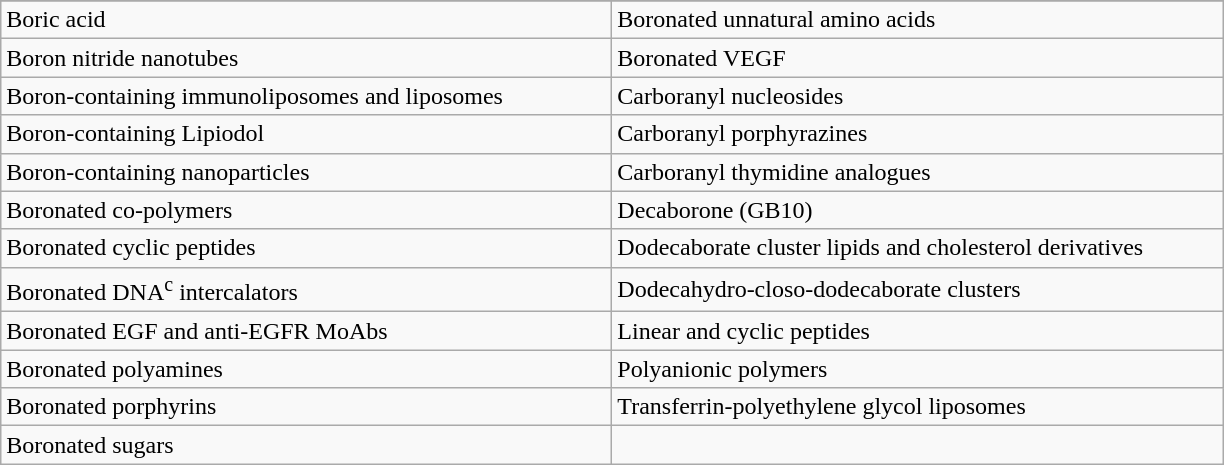<table class="wikitable" 100%>
<tr>
</tr>
<tr>
<td style="width:300pt;">Boric acid</td>
<td style="width:300pt;">Boronated unnatural amino acids</td>
</tr>
<tr>
<td>Boron nitride nanotubes</td>
<td style="width:300pt;">Boronated VEGF</td>
</tr>
<tr>
<td>Boron-containing immunoliposomes and liposomes</td>
<td>Carboranyl nucleosides</td>
</tr>
<tr>
<td>Boron-containing Lipiodol</td>
<td>Carboranyl porphyrazines</td>
</tr>
<tr>
<td>Boron-containing nanoparticles</td>
<td>Carboranyl thymidine analogues</td>
</tr>
<tr>
<td>Boronated co-polymers</td>
<td>Decaborone (GB10)</td>
</tr>
<tr>
<td>Boronated cyclic peptides</td>
<td>Dodecaborate cluster lipids and cholesterol derivatives</td>
</tr>
<tr>
<td>Boronated DNA<sup>c</sup> intercalators</td>
<td>Dodecahydro-closo-dodecaborate clusters</td>
</tr>
<tr>
<td>Boronated EGF and anti-EGFR MoAbs</td>
<td>Linear and cyclic peptides</td>
</tr>
<tr>
<td>Boronated polyamines</td>
<td>Polyanionic polymers</td>
</tr>
<tr>
<td>Boronated porphyrins</td>
<td>Transferrin-polyethylene glycol liposomes</td>
</tr>
<tr>
<td>Boronated sugars</td>
<td></td>
</tr>
</table>
